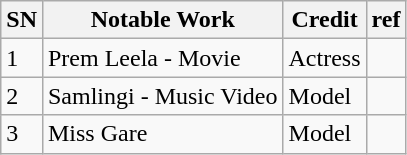<table class="wikitable sortable">
<tr>
<th>SN</th>
<th>Notable Work</th>
<th>Credit</th>
<th>ref</th>
</tr>
<tr>
<td>1</td>
<td>Prem Leela - Movie</td>
<td>Actress</td>
<td></td>
</tr>
<tr>
<td>2</td>
<td>Samlingi - Music Video</td>
<td>Model</td>
<td></td>
</tr>
<tr>
<td>3</td>
<td>Miss Gare</td>
<td>Model</td>
<td></td>
</tr>
</table>
